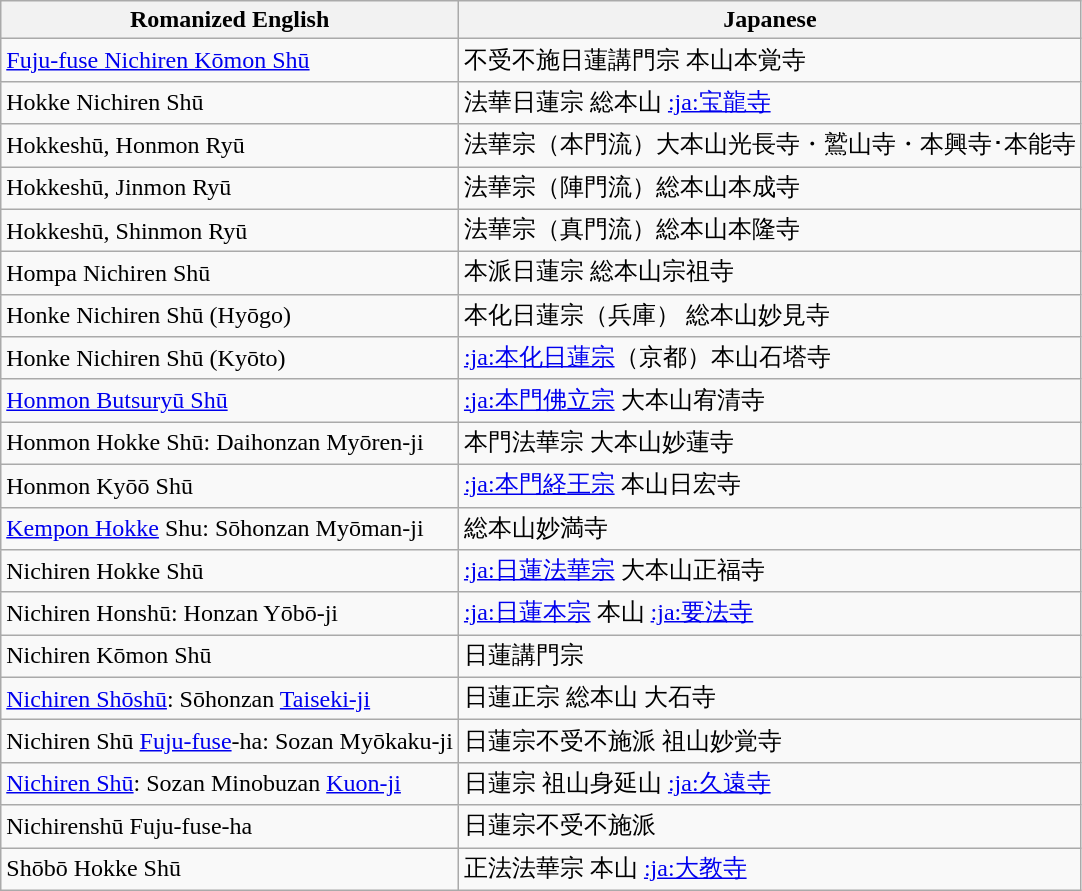<table class="wikitable">
<tr>
<th>Romanized English</th>
<th>Japanese</th>
</tr>
<tr>
<td><a href='#'>Fuju-fuse Nichiren Kōmon Shū</a></td>
<td>不受不施日蓮講門宗 本山本覚寺</td>
</tr>
<tr>
<td>Hokke Nichiren Shū</td>
<td>法華日蓮宗 総本山 <a href='#'>:ja:宝龍寺</a></td>
</tr>
<tr>
<td>Hokkeshū, Honmon Ryū</td>
<td>法華宗（本門流）大本山光長寺・鷲山寺・本興寺･本能寺</td>
</tr>
<tr>
<td>Hokkeshū, Jinmon Ryū</td>
<td>法華宗（陣門流）総本山本成寺</td>
</tr>
<tr>
<td>Hokkeshū, Shinmon Ryū</td>
<td>法華宗（真門流）総本山本隆寺</td>
</tr>
<tr>
<td>Hompa Nichiren Shū</td>
<td>本派日蓮宗 総本山宗祖寺</td>
</tr>
<tr>
<td>Honke Nichiren Shū (Hyōgo)</td>
<td>本化日蓮宗（兵庫） 総本山妙見寺</td>
</tr>
<tr>
<td>Honke Nichiren Shū (Kyōto)</td>
<td><a href='#'>:ja:本化日蓮宗</a>（京都）本山石塔寺</td>
</tr>
<tr>
<td><a href='#'>Honmon Butsuryū Shū</a></td>
<td><a href='#'>:ja:本門佛立宗</a> 大本山宥清寺</td>
</tr>
<tr>
<td>Honmon Hokke Shū: Daihonzan Myōren-ji</td>
<td>本門法華宗 大本山妙蓮寺</td>
</tr>
<tr>
<td>Honmon Kyōō Shū</td>
<td><a href='#'>:ja:本門経王宗</a> 本山日宏寺</td>
</tr>
<tr>
<td><a href='#'>Kempon Hokke</a> Shu: Sōhonzan Myōman-ji</td>
<td>総本山妙満寺</td>
</tr>
<tr>
<td>Nichiren Hokke Shū</td>
<td><a href='#'>:ja:日蓮法華宗</a> 大本山正福寺</td>
</tr>
<tr>
<td>Nichiren Honshū: Honzan Yōbō-ji</td>
<td><a href='#'>:ja:日蓮本宗</a> 本山 <a href='#'>:ja:要法寺</a></td>
</tr>
<tr>
<td>Nichiren Kōmon Shū</td>
<td>日蓮講門宗</td>
</tr>
<tr>
<td><a href='#'>Nichiren Shōshū</a>: Sōhonzan <a href='#'>Taiseki-ji</a></td>
<td>日蓮正宗 総本山 大石寺</td>
</tr>
<tr>
<td>Nichiren Shū <a href='#'>Fuju-fuse</a>-ha: Sozan Myōkaku-ji</td>
<td>日蓮宗不受不施派 祖山妙覚寺</td>
</tr>
<tr>
<td><a href='#'>Nichiren Shū</a>: Sozan Minobuzan <a href='#'>Kuon-ji</a></td>
<td>日蓮宗 祖山身延山 <a href='#'>:ja:久遠寺</a></td>
</tr>
<tr>
<td>Nichirenshū Fuju-fuse-ha</td>
<td>日蓮宗不受不施派</td>
</tr>
<tr>
<td>Shōbō Hokke Shū</td>
<td>正法法華宗 本山 <a href='#'>:ja:大教寺</a></td>
</tr>
</table>
